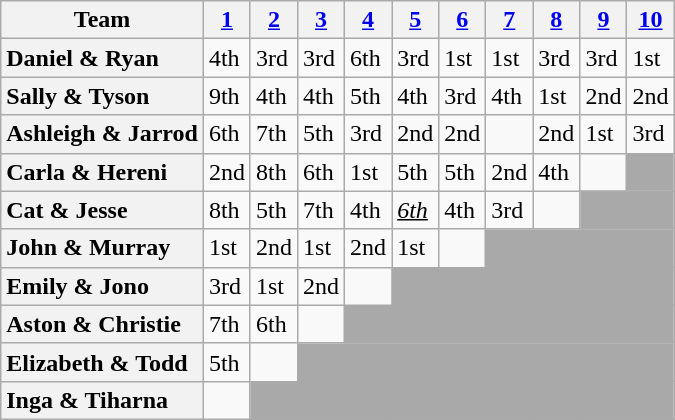<table class="wikitable sortable" style="text-align:left;">
<tr>
<th scope="col" class="unsortable">Team</th>
<th scope="col"><a href='#'>1</a><span></span></th>
<th scope="col"><a href='#'>2</a></th>
<th scope="col"><a href='#'>3</a></th>
<th scope="col"><a href='#'>4</a></th>
<th scope="col"><a href='#'>5</a><span></span></th>
<th scope="col"><a href='#'>6</a><span></span></th>
<th scope="col"><a href='#'>7</a></th>
<th scope="col"><a href='#'>8</a></th>
<th scope="col"><a href='#'>9</a></th>
<th scope="col"><a href='#'>10</a></th>
</tr>
<tr>
<th scope="row" style="text-align:left">Daniel & Ryan</th>
<td>4th</td>
<td>3rd</td>
<td>3rd</td>
<td>6th</td>
<td>3rd</td>
<td>1st</td>
<td>1st</td>
<td>3rd</td>
<td>3rd</td>
<td>1st</td>
</tr>
<tr>
<th scope="row" style="text-align:left">Sally & Tyson</th>
<td>9th</td>
<td>4th</td>
<td>4th</td>
<td>5th</td>
<td>4th</td>
<td>3rd</td>
<td>4th</td>
<td>1st</td>
<td>2nd</td>
<td>2nd</td>
</tr>
<tr>
<th scope="row" style="text-align:left">Ashleigh & Jarrod</th>
<td>6th</td>
<td>7th</td>
<td>5th</td>
<td>3rd</td>
<td>2nd</td>
<td>2nd</td>
<td></td>
<td>2nd</td>
<td>1st</td>
<td>3rd</td>
</tr>
<tr>
<th scope="row" style="text-align:left">Carla & Hereni</th>
<td>2nd</td>
<td>8th</td>
<td>6th</td>
<td>1st</td>
<td>5th</td>
<td>5th</td>
<td>2nd</td>
<td>4th</td>
<td></td>
<td bgcolor="darkgray"></td>
</tr>
<tr>
<th scope="row" style="text-align:left">Cat & Jesse</th>
<td>8th</td>
<td>5th</td>
<td>7th</td>
<td>4th</td>
<td><em><u>6th</u></em></td>
<td>4th</td>
<td>3rd</td>
<td></td>
<td bgcolor="darkgray" colspan="2"></td>
</tr>
<tr>
<th scope="row" style="text-align:left">John & Murray</th>
<td>1st</td>
<td>2nd</td>
<td>1st</td>
<td>2nd</td>
<td>1st</td>
<td></td>
<td bgcolor="darkgray" colspan="4"></td>
</tr>
<tr>
<th scope="row" style="text-align:left">Emily & Jono</th>
<td>3rd</td>
<td>1st</td>
<td>2nd</td>
<td></td>
<td bgcolor="darkgray" colspan="6"></td>
</tr>
<tr>
<th scope="row" style="text-align:left">Aston & Christie</th>
<td>7th</td>
<td>6th</td>
<td></td>
<td bgcolor="darkgray" colspan="7"></td>
</tr>
<tr>
<th scope="row" style="text-align:left">Elizabeth & Todd</th>
<td>5th</td>
<td></td>
<td colspan="8" bgcolor="darkgray"></td>
</tr>
<tr>
<th scope="row" style="text-align:left">Inga & Tiharna</th>
<td></td>
<td colspan="9" bgcolor="darkgray"></td>
</tr>
</table>
